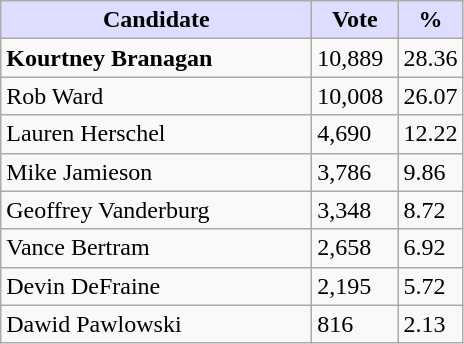<table class="wikitable">
<tr>
<th style="background:#ddf; width:200px;">Candidate</th>
<th style="background:#ddf; width:50px;">Vote</th>
<th style="background:#ddf; width:30px;">%</th>
</tr>
<tr>
<td><strong>Kourtney Branagan</strong></td>
<td>10,889</td>
<td>28.36</td>
</tr>
<tr>
<td>Rob Ward</td>
<td>10,008</td>
<td>26.07</td>
</tr>
<tr>
<td>Lauren Herschel</td>
<td>4,690</td>
<td>12.22</td>
</tr>
<tr>
<td>Mike Jamieson</td>
<td>3,786</td>
<td>9.86</td>
</tr>
<tr>
<td>Geoffrey Vanderburg</td>
<td>3,348</td>
<td>8.72</td>
</tr>
<tr>
<td>Vance Bertram</td>
<td>2,658</td>
<td>6.92</td>
</tr>
<tr>
<td>Devin DeFraine</td>
<td>2,195</td>
<td>5.72</td>
</tr>
<tr>
<td>Dawid Pawlowski</td>
<td>816</td>
<td>2.13</td>
</tr>
</table>
